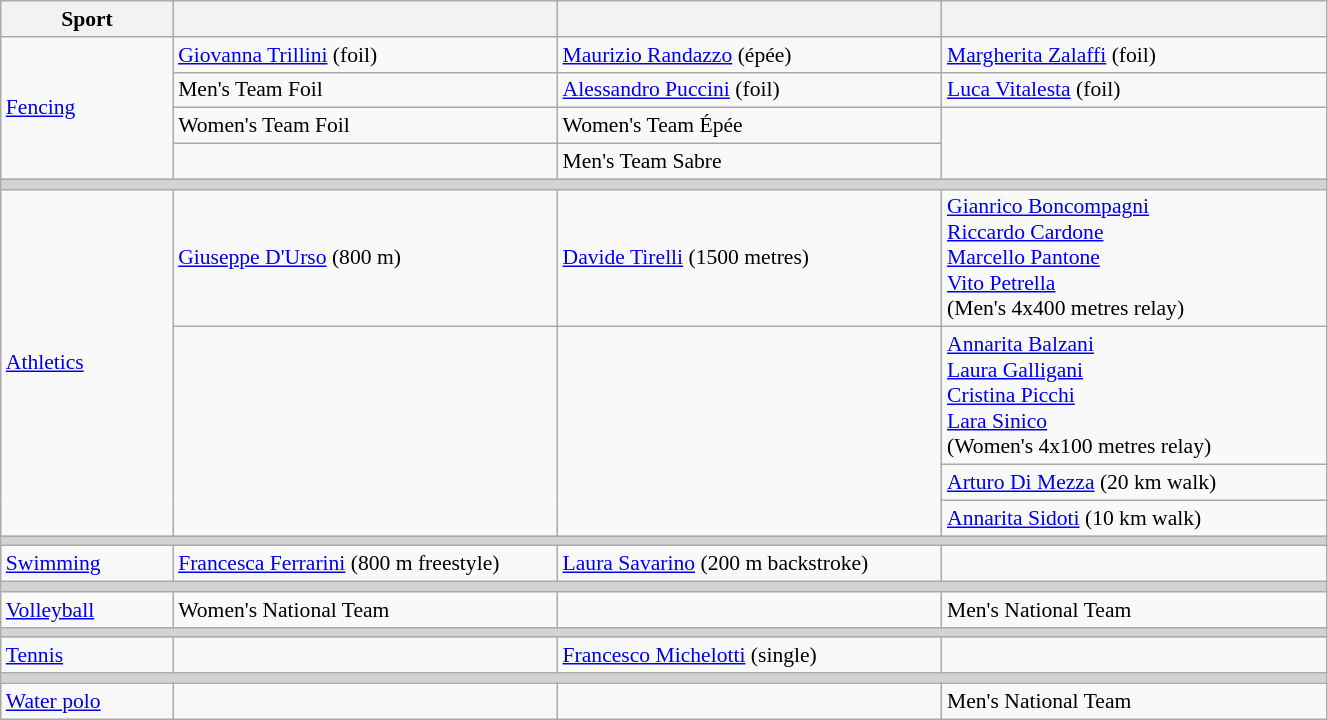<table class="wikitable" width=70% style="font-size:90%; text-align:left;">
<tr>
<th width=13%>Sport</th>
<th width=29%></th>
<th width=29%></th>
<th width=29%></th>
</tr>
<tr>
<td rowspan=4> <a href='#'>Fencing</a></td>
<td><a href='#'>Giovanna Trillini</a> (foil)</td>
<td><a href='#'>Maurizio Randazzo</a> (épée)</td>
<td><a href='#'>Margherita Zalaffi</a> (foil)</td>
</tr>
<tr>
<td>Men's Team Foil</td>
<td><a href='#'>Alessandro Puccini</a> (foil)</td>
<td><a href='#'>Luca Vitalesta</a> (foil)</td>
</tr>
<tr>
<td>Women's Team Foil</td>
<td>Women's Team Épée</td>
<td rowspan=2></td>
</tr>
<tr>
<td></td>
<td>Men's Team Sabre</td>
</tr>
<tr bgcolor=lightgrey>
<td colspan=4></td>
</tr>
<tr>
<td rowspan=4> <a href='#'>Athletics</a></td>
<td><a href='#'>Giuseppe D'Urso</a> (800 m)</td>
<td><a href='#'>Davide Tirelli</a> (1500 metres)</td>
<td><a href='#'>Gianrico Boncompagni</a><br><a href='#'>Riccardo Cardone</a><br><a href='#'>Marcello Pantone</a><br><a href='#'>Vito Petrella</a><br>(Men's 4x400 metres relay)</td>
</tr>
<tr>
<td rowspan=3></td>
<td rowspan=3></td>
<td><a href='#'>Annarita Balzani</a><br><a href='#'>Laura Galligani</a><br><a href='#'>Cristina Picchi</a><br><a href='#'>Lara Sinico</a><br>(Women's 4x100 metres relay)</td>
</tr>
<tr>
<td><a href='#'>Arturo Di Mezza</a> (20 km walk)</td>
</tr>
<tr>
<td><a href='#'>Annarita Sidoti</a> (10 km walk)</td>
</tr>
<tr bgcolor=lightgrey>
<td colspan=4></td>
</tr>
<tr>
<td rowspan=1> <a href='#'>Swimming</a></td>
<td><a href='#'>Francesca Ferrarini</a> (800 m freestyle)</td>
<td><a href='#'>Laura Savarino</a> (200 m backstroke)</td>
<td></td>
</tr>
<tr bgcolor=lightgrey>
<td colspan=4></td>
</tr>
<tr>
<td rowspan=1> <a href='#'>Volleyball</a></td>
<td>Women's National Team</td>
<td></td>
<td>Men's National Team</td>
</tr>
<tr bgcolor=lightgrey>
<td colspan=4></td>
</tr>
<tr>
<td rowspan=1> <a href='#'>Tennis</a></td>
<td></td>
<td><a href='#'>Francesco Michelotti</a> (single)</td>
<td></td>
</tr>
<tr bgcolor=lightgrey>
<td colspan=4></td>
</tr>
<tr>
<td rowspan=1> <a href='#'>Water polo</a></td>
<td></td>
<td></td>
<td>Men's National Team</td>
</tr>
</table>
